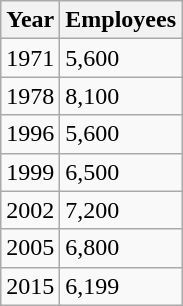<table class="wikitable">
<tr>
<th>Year</th>
<th>Employees</th>
</tr>
<tr>
<td>1971</td>
<td>5,600</td>
</tr>
<tr>
<td>1978</td>
<td>8,100</td>
</tr>
<tr>
<td>1996</td>
<td>5,600</td>
</tr>
<tr>
<td>1999</td>
<td>6,500</td>
</tr>
<tr>
<td>2002</td>
<td>7,200</td>
</tr>
<tr>
<td>2005</td>
<td>6,800</td>
</tr>
<tr>
<td>2015</td>
<td>6,199</td>
</tr>
</table>
